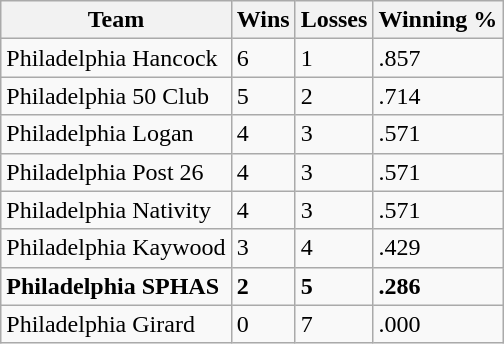<table class="wikitable">
<tr>
<th>Team</th>
<th>Wins</th>
<th>Losses</th>
<th>Winning %</th>
</tr>
<tr>
<td>Philadelphia Hancock</td>
<td>6</td>
<td>1</td>
<td>.857</td>
</tr>
<tr>
<td>Philadelphia 50 Club</td>
<td>5</td>
<td>2</td>
<td>.714</td>
</tr>
<tr>
<td>Philadelphia Logan</td>
<td>4</td>
<td>3</td>
<td>.571</td>
</tr>
<tr>
<td>Philadelphia Post 26</td>
<td>4</td>
<td>3</td>
<td>.571</td>
</tr>
<tr>
<td>Philadelphia Nativity</td>
<td>4</td>
<td>3</td>
<td>.571</td>
</tr>
<tr>
<td>Philadelphia Kaywood</td>
<td>3</td>
<td>4</td>
<td>.429</td>
</tr>
<tr>
<td><strong>Philadelphia SPHAS</strong></td>
<td><strong>2</strong></td>
<td><strong>5</strong></td>
<td><strong>.286</strong></td>
</tr>
<tr>
<td>Philadelphia Girard</td>
<td>0</td>
<td>7</td>
<td>.000</td>
</tr>
</table>
